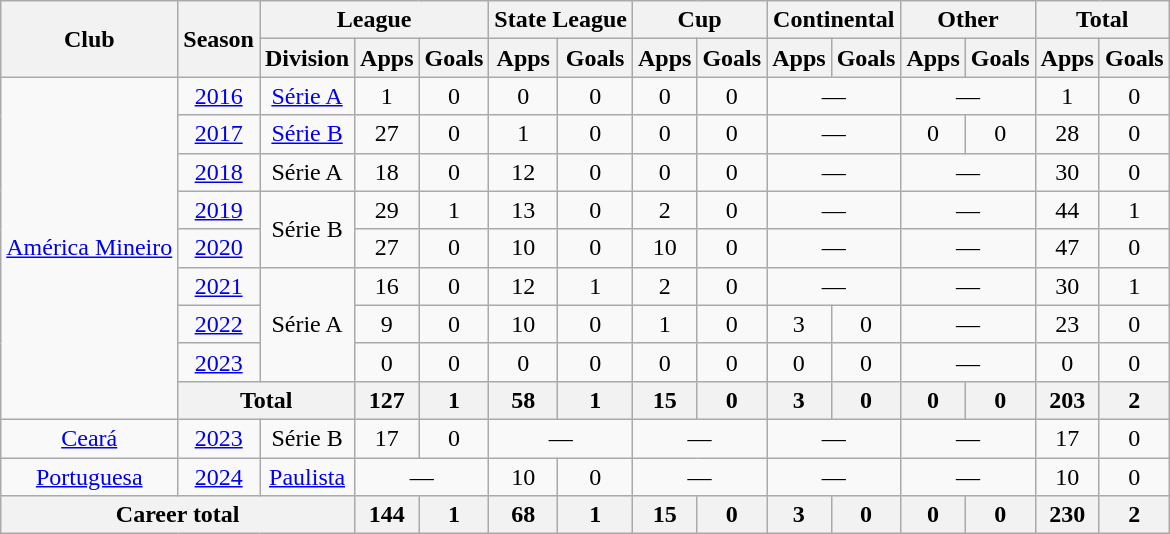<table class="wikitable" style="text-align: center;">
<tr>
<th rowspan="2">Club</th>
<th rowspan="2">Season</th>
<th colspan="3">League</th>
<th colspan="2">State League</th>
<th colspan="2">Cup</th>
<th colspan="2">Continental</th>
<th colspan="2">Other</th>
<th colspan="2">Total</th>
</tr>
<tr>
<th>Division</th>
<th>Apps</th>
<th>Goals</th>
<th>Apps</th>
<th>Goals</th>
<th>Apps</th>
<th>Goals</th>
<th>Apps</th>
<th>Goals</th>
<th>Apps</th>
<th>Goals</th>
<th>Apps</th>
<th>Goals</th>
</tr>
<tr>
<td rowspan=9><a href='#'>América Mineiro</a></td>
<td><a href='#'>2016</a></td>
<td><a href='#'>Série A</a></td>
<td>1</td>
<td>0</td>
<td>0</td>
<td>0</td>
<td>0</td>
<td>0</td>
<td colspan=2>—</td>
<td colspan=2>—</td>
<td>1</td>
<td>0</td>
</tr>
<tr>
<td><a href='#'>2017</a></td>
<td><a href='#'>Série B</a></td>
<td>27</td>
<td>0</td>
<td>1</td>
<td>0</td>
<td>0</td>
<td>0</td>
<td colspan=2>—</td>
<td>0</td>
<td>0</td>
<td>28</td>
<td>0</td>
</tr>
<tr>
<td><a href='#'>2018</a></td>
<td>Série A</td>
<td>18</td>
<td>0</td>
<td>12</td>
<td>0</td>
<td>0</td>
<td>0</td>
<td colspan=2>—</td>
<td colspan=2>—</td>
<td>30</td>
<td>0</td>
</tr>
<tr>
<td><a href='#'>2019</a></td>
<td rowspan=2>Série B</td>
<td>29</td>
<td>1</td>
<td>13</td>
<td>0</td>
<td>2</td>
<td>0</td>
<td colspan=2>—</td>
<td colspan=2>—</td>
<td>44</td>
<td>1</td>
</tr>
<tr>
<td><a href='#'>2020</a></td>
<td>27</td>
<td>0</td>
<td>10</td>
<td>0</td>
<td>10</td>
<td>0</td>
<td colspan=2>—</td>
<td colspan=2>—</td>
<td>47</td>
<td>0</td>
</tr>
<tr>
<td><a href='#'>2021</a></td>
<td rowspan=3>Série A</td>
<td>16</td>
<td>0</td>
<td>12</td>
<td>1</td>
<td>2</td>
<td>0</td>
<td colspan=2>—</td>
<td colspan=2>—</td>
<td>30</td>
<td>1</td>
</tr>
<tr>
<td><a href='#'>2022</a></td>
<td>9</td>
<td>0</td>
<td>10</td>
<td>0</td>
<td>1</td>
<td>0</td>
<td>3</td>
<td>0</td>
<td colspan=2>—</td>
<td>23</td>
<td>0</td>
</tr>
<tr>
<td><a href='#'>2023</a></td>
<td>0</td>
<td>0</td>
<td>0</td>
<td>0</td>
<td>0</td>
<td>0</td>
<td>0</td>
<td>0</td>
<td colspan=2>—</td>
<td>0</td>
<td>0</td>
</tr>
<tr>
<th colspan=2>Total</th>
<th>127</th>
<th>1</th>
<th>58</th>
<th>1</th>
<th>15</th>
<th>0</th>
<th>3</th>
<th>0</th>
<th>0</th>
<th>0</th>
<th>203</th>
<th>2</th>
</tr>
<tr>
<td><a href='#'>Ceará</a></td>
<td><a href='#'>2023</a></td>
<td>Série B</td>
<td>17</td>
<td>0</td>
<td colspan=2>—</td>
<td colspan=2>—</td>
<td colspan=2>—</td>
<td colspan=2>—</td>
<td>17</td>
<td>0</td>
</tr>
<tr>
<td><a href='#'>Portuguesa</a></td>
<td><a href='#'>2024</a></td>
<td><a href='#'>Paulista</a></td>
<td colspan=2>—</td>
<td>10</td>
<td>0</td>
<td colspan=2>—</td>
<td colspan=2>—</td>
<td colspan=2>—</td>
<td>10</td>
<td>0</td>
</tr>
<tr>
<th colspan=3><strong>Career total</strong></th>
<th>144</th>
<th>1</th>
<th>68</th>
<th>1</th>
<th>15</th>
<th>0</th>
<th>3</th>
<th>0</th>
<th>0</th>
<th>0</th>
<th>230</th>
<th>2</th>
</tr>
</table>
